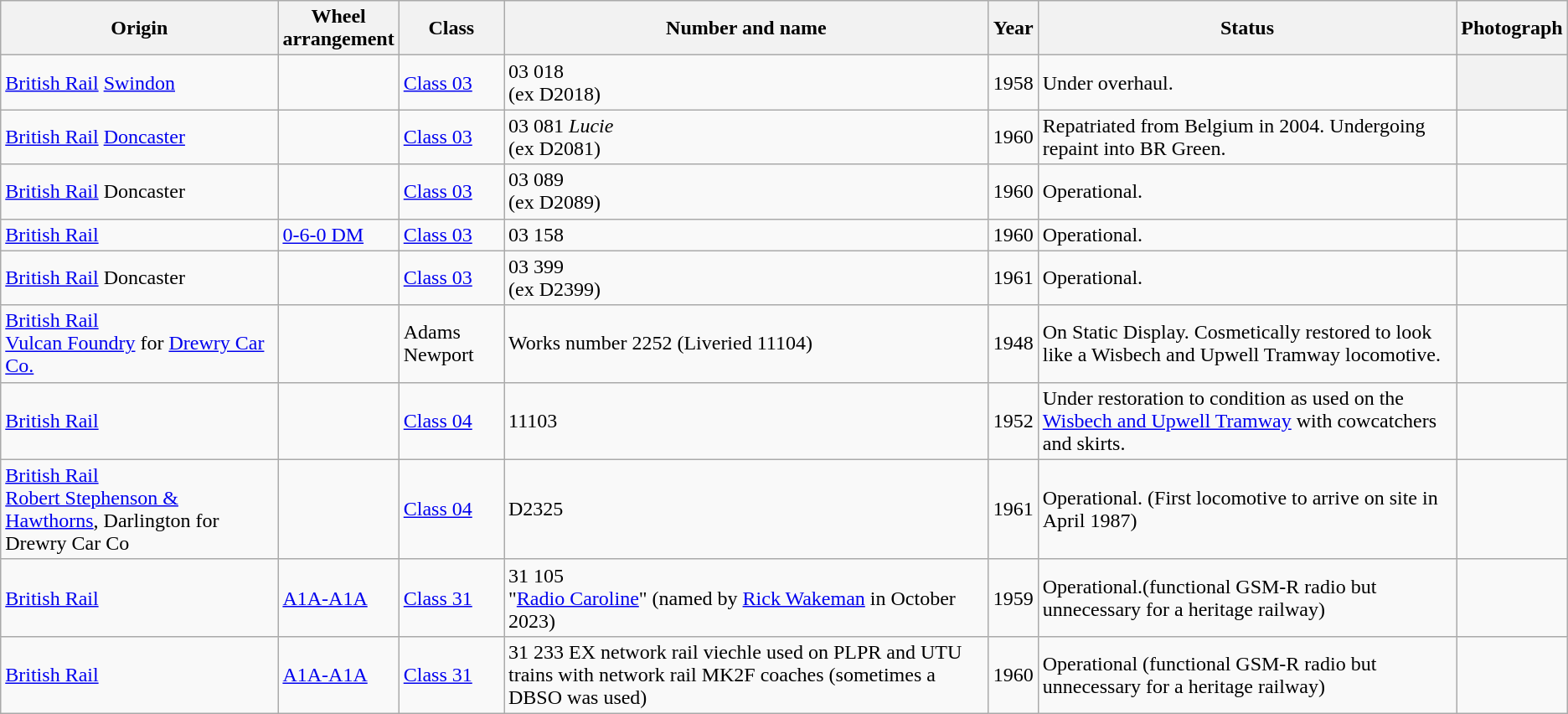<table class="wikitable">
<tr>
<th>Origin</th>
<th>Wheel<br>arrangement</th>
<th>Class</th>
<th>Number and name</th>
<th>Year</th>
<th>Status</th>
<th>Photograph</th>
</tr>
<tr>
<td><a href='#'>British Rail</a> <a href='#'>Swindon</a></td>
<td></td>
<td><a href='#'>Class 03</a></td>
<td>03 018<br>(ex D2018)</td>
<td>1958</td>
<td>Under overhaul.</td>
<th></th>
</tr>
<tr>
<td><a href='#'>British Rail</a> <a href='#'>Doncaster</a></td>
<td></td>
<td><a href='#'>Class 03</a></td>
<td>03 081 <em>Lucie</em><br>(ex D2081)</td>
<td>1960</td>
<td>Repatriated from Belgium in 2004. Undergoing repaint into BR Green.</td>
<td></td>
</tr>
<tr>
<td><a href='#'>British Rail</a> Doncaster</td>
<td></td>
<td><a href='#'>Class 03</a></td>
<td>03 089<br>(ex D2089)</td>
<td>1960</td>
<td>Operational.</td>
<td></td>
</tr>
<tr>
<td><a href='#'>British Rail</a></td>
<td><a href='#'>0-6-0 DM</a></td>
<td><a href='#'>Class 03</a></td>
<td>03 158</td>
<td>1960</td>
<td>Operational.</td>
<td></td>
</tr>
<tr>
<td><a href='#'>British Rail</a> Doncaster</td>
<td></td>
<td><a href='#'>Class 03</a></td>
<td>03 399<br>(ex D2399)</td>
<td>1961</td>
<td>Operational.</td>
<td></td>
</tr>
<tr>
<td><a href='#'>British Rail</a><br><a href='#'>Vulcan Foundry</a> for <a href='#'>Drewry Car Co.</a></td>
<td></td>
<td>Adams Newport</td>
<td>Works number 2252   (Liveried 11104)</td>
<td>1948</td>
<td>On Static Display. Cosmetically restored to look like a Wisbech and Upwell Tramway locomotive.</td>
<td></td>
</tr>
<tr>
<td><a href='#'>British Rail</a></td>
<td></td>
<td><a href='#'>Class 04</a></td>
<td>11103</td>
<td>1952</td>
<td>Under restoration to condition as used on the <a href='#'>Wisbech and Upwell Tramway</a> with cowcatchers and skirts. </td>
<td></td>
</tr>
<tr>
<td><a href='#'>British Rail</a><br><a href='#'>Robert Stephenson & Hawthorns</a>, Darlington for Drewry Car Co</td>
<td></td>
<td><a href='#'>Class 04</a></td>
<td>D2325</td>
<td>1961</td>
<td>Operational. (First locomotive to arrive on site in April 1987)</td>
<td></td>
</tr>
<tr>
<td><a href='#'>British Rail</a></td>
<td><a href='#'>A1A-A1A</a></td>
<td><a href='#'>Class 31</a></td>
<td>31 105<br>"<a href='#'>Radio Caroline</a>"
(named by <a href='#'>Rick Wakeman</a> in October 2023)</td>
<td>1959</td>
<td>Operational.(functional GSM-R radio but unnecessary for a heritage railway)</td>
<td></td>
</tr>
<tr>
<td><a href='#'>British Rail</a></td>
<td><a href='#'>A1A-A1A</a></td>
<td><a href='#'>Class 31</a></td>
<td>31 233 EX network rail viechle used on PLPR and UTU trains with network rail MK2F coaches (sometimes a DBSO was used)</td>
<td>1960</td>
<td>Operational (functional GSM-R radio but unnecessary for a heritage railway)</td>
<td></td>
</tr>
</table>
